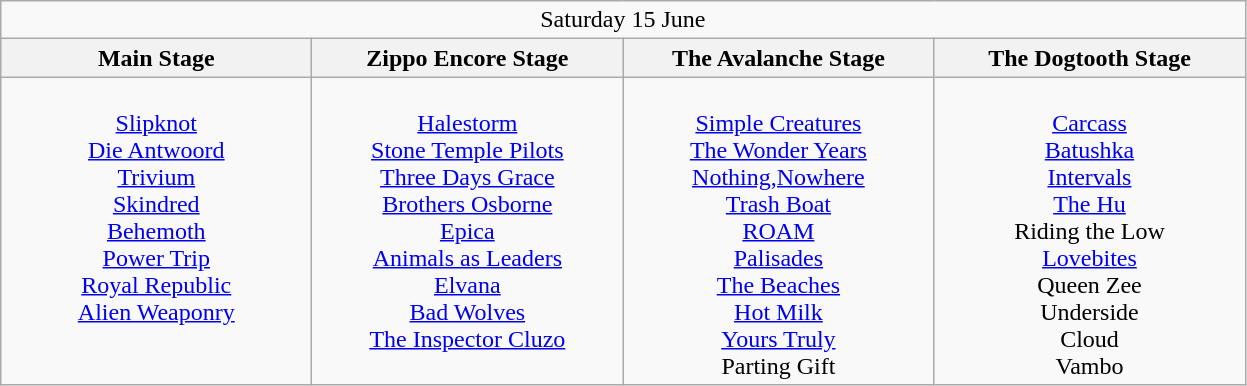<table class="wikitable">
<tr>
<td colspan="4" style="text-align:center;">Saturday 15 June</td>
</tr>
<tr>
<th>Main Stage</th>
<th>Zippo Encore Stage</th>
<th>The Avalanche Stage</th>
<th>The Dogtooth Stage</th>
</tr>
<tr>
<td style="text-align:center; vertical-align:top; width:200px;"><br><a href='#'>Slipknot</a><br>
<a href='#'>Die Antwoord</a><br>
<a href='#'>Trivium</a><br>
<a href='#'>Skindred</a> <br>
<a href='#'>Behemoth</a><br>
<a href='#'>Power Trip</a><br>
<a href='#'>Royal Republic</a><br>
<a href='#'>Alien Weaponry</a><br></td>
<td style="text-align:center; vertical-align:top; width:200px;"><br><a href='#'>Halestorm</a><br>
<a href='#'>Stone Temple Pilots</a><br>
<a href='#'>Three Days Grace</a><br>
<a href='#'>Brothers Osborne</a><br>
<a href='#'>Epica</a><br>
<a href='#'>Animals as Leaders</a><br>
<a href='#'>Elvana</a><br>
<a href='#'>Bad Wolves</a><br>
<a href='#'>The Inspector Cluzo</a><br></td>
<td style="text-align:center; vertical-align:top; width:200px;"><br><a href='#'>Simple Creatures</a><br>
<a href='#'>The Wonder Years</a><br>
<a href='#'>Nothing,Nowhere</a><br>
<a href='#'>Trash Boat</a><br>
<a href='#'>ROAM</a><br>
<a href='#'>Palisades</a><br>
<a href='#'>The Beaches</a><br>
<a href='#'>Hot Milk</a><br>
<a href='#'>Yours Truly</a><br>
Parting Gift<br></td>
<td style="text-align:center; vertical-align:top; width:200px;"><br><a href='#'>Carcass</a><br>
<a href='#'>Batushka</a><br>
<a href='#'>Intervals</a><br>
<a href='#'>The Hu</a><br>
Riding the Low<br>
<a href='#'>Lovebites</a><br>
Queen Zee<br>
Underside<br>
Cloud<br>
Vambo<br></td>
</tr>
</table>
